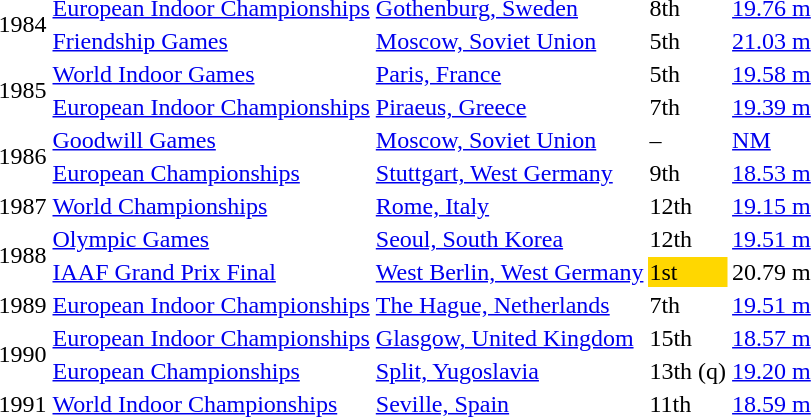<table>
<tr>
<td rowspan=2>1984</td>
<td><a href='#'>European Indoor Championships</a></td>
<td><a href='#'>Gothenburg, Sweden</a></td>
<td>8th</td>
<td><a href='#'>19.76 m</a></td>
</tr>
<tr>
<td><a href='#'>Friendship Games</a></td>
<td><a href='#'>Moscow, Soviet Union</a></td>
<td>5th</td>
<td><a href='#'>21.03 m</a></td>
</tr>
<tr>
<td rowspan=2>1985</td>
<td><a href='#'>World Indoor Games</a></td>
<td><a href='#'>Paris, France</a></td>
<td>5th</td>
<td><a href='#'>19.58 m</a></td>
</tr>
<tr>
<td><a href='#'>European Indoor Championships</a></td>
<td><a href='#'>Piraeus, Greece</a></td>
<td>7th</td>
<td><a href='#'>19.39 m</a></td>
</tr>
<tr>
<td rowspan=2>1986</td>
<td><a href='#'>Goodwill Games</a></td>
<td><a href='#'>Moscow, Soviet Union</a></td>
<td>–</td>
<td><a href='#'>NM</a></td>
</tr>
<tr>
<td><a href='#'>European Championships</a></td>
<td><a href='#'>Stuttgart, West Germany</a></td>
<td>9th</td>
<td><a href='#'>18.53 m</a></td>
</tr>
<tr>
<td>1987</td>
<td><a href='#'>World Championships</a></td>
<td><a href='#'>Rome, Italy</a></td>
<td>12th</td>
<td><a href='#'>19.15 m</a></td>
</tr>
<tr>
<td rowspan=2>1988</td>
<td><a href='#'>Olympic Games</a></td>
<td><a href='#'>Seoul, South Korea</a></td>
<td>12th</td>
<td><a href='#'>19.51 m</a></td>
</tr>
<tr>
<td><a href='#'>IAAF Grand Prix Final</a></td>
<td><a href='#'>West Berlin, West Germany</a></td>
<td bgcolor=gold>1st</td>
<td>20.79 m</td>
</tr>
<tr>
<td>1989</td>
<td><a href='#'>European Indoor Championships</a></td>
<td><a href='#'>The Hague, Netherlands</a></td>
<td>7th</td>
<td><a href='#'>19.51 m</a></td>
</tr>
<tr>
<td rowspan=2>1990</td>
<td><a href='#'>European Indoor Championships</a></td>
<td><a href='#'>Glasgow, United Kingdom</a></td>
<td>15th</td>
<td><a href='#'>18.57 m</a></td>
</tr>
<tr>
<td><a href='#'>European Championships</a></td>
<td><a href='#'>Split, Yugoslavia</a></td>
<td>13th (q)</td>
<td><a href='#'>19.20 m</a></td>
</tr>
<tr>
<td>1991</td>
<td><a href='#'>World Indoor Championships</a></td>
<td><a href='#'>Seville, Spain</a></td>
<td>11th</td>
<td><a href='#'>18.59 m</a></td>
</tr>
</table>
